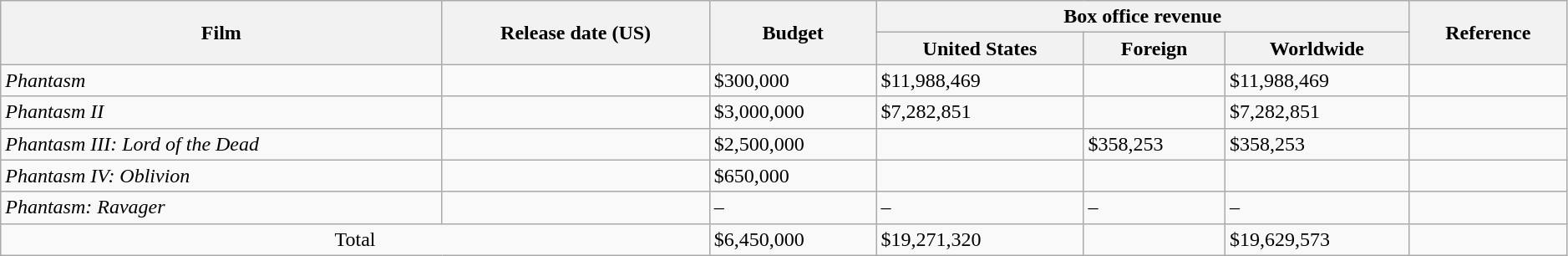<table class="wikitable" style="width:99%;">
<tr>
<th rowspan="2">Film</th>
<th rowspan="2">Release date (US)</th>
<th rowspan="2">Budget</th>
<th colspan="3">Box office revenue</th>
<th rowspan="2">Reference</th>
</tr>
<tr>
<th style="text-align:center;">United States</th>
<th style="text-align:center;">Foreign</th>
<th style="text-align:center;">Worldwide</th>
</tr>
<tr>
<td><em>Phantasm</em></td>
<td></td>
<td>$300,000</td>
<td>$11,988,469</td>
<td></td>
<td>$11,988,469</td>
<td></td>
</tr>
<tr>
<td><em>Phantasm II</em></td>
<td></td>
<td>$3,000,000</td>
<td>$7,282,851</td>
<td></td>
<td>$7,282,851</td>
<td></td>
</tr>
<tr>
<td><em>Phantasm III: Lord of the Dead</em></td>
<td></td>
<td>$2,500,000</td>
<td></td>
<td>$358,253</td>
<td>$358,253</td>
<td></td>
</tr>
<tr>
<td><em>Phantasm IV: Oblivion</em></td>
<td></td>
<td>$650,000</td>
<td></td>
<td></td>
<td></td>
<td></td>
</tr>
<tr>
<td><em>Phantasm: Ravager</em></td>
<td></td>
<td>–</td>
<td>–</td>
<td>–</td>
<td>–</td>
<td></td>
</tr>
<tr>
<td colspan="2" style="text-align:center;">Total</td>
<td>$6,450,000</td>
<td>$19,271,320</td>
<td></td>
<td>$19,629,573</td>
<td></td>
</tr>
</table>
